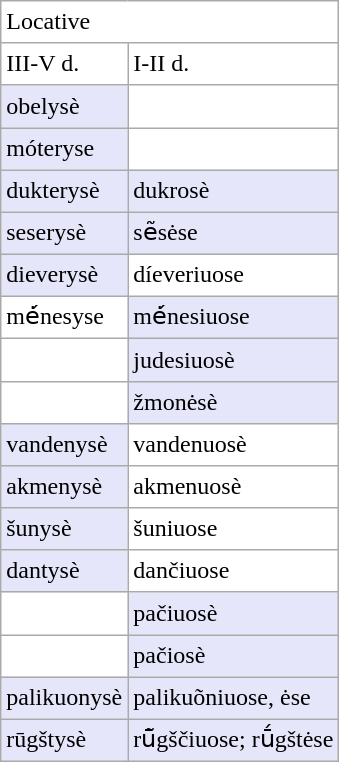<table class=wikitable style="background: #FFFFFF; line-height: 1.3em;">
<tr>
<td colspan=3>Locative</td>
</tr>
<tr>
<td>III-V d.</td>
<td>I-II d.</td>
</tr>
<tr>
<td style="background: #E6E6FA">obelysè</td>
<td></td>
</tr>
<tr>
<td style="background: #E6E6FA">móteryse</td>
<td></td>
</tr>
<tr style="background: #E6E6FA">
<td>dukterysè</td>
<td>dukrosè</td>
</tr>
<tr style="background: #E6E6FA">
<td>seserysè</td>
<td>sẽsėse</td>
</tr>
<tr>
<td style="background: #E6E6FA">dieverysè</td>
<td>díeveriuose</td>
</tr>
<tr>
<td>mė́nesyse</td>
<td style="background: #E6E6FA">mė́nesiuose</td>
</tr>
<tr>
<td></td>
<td style="background: #E6E6FA">judesiuosè</td>
</tr>
<tr>
<td></td>
<td style="background: #E6E6FA">žmonėsè</td>
</tr>
<tr>
<td style="background: #E6E6FA">vandenysè</td>
<td>vandenuosè</td>
</tr>
<tr>
<td style="background: #E6E6FA">akmenysè</td>
<td>akmenuosè</td>
</tr>
<tr>
<td style="background: #E6E6FA">šunysè</td>
<td>šuniuose</td>
</tr>
<tr>
<td style="background: #E6E6FA">dantysè</td>
<td>dančiuose</td>
</tr>
<tr>
<td></td>
<td style="background: #E6E6FA">pačiuosè</td>
</tr>
<tr>
<td></td>
<td style="background: #E6E6FA">pačiosè</td>
</tr>
<tr style="background: #E6E6FA">
<td>palikuonysè</td>
<td>palikuõniuose, ėse</td>
</tr>
<tr style="background: #E6E6FA">
<td>rūgštysè</td>
<td>rū̃gščiuose; rū́gštėse</td>
</tr>
</table>
